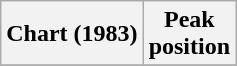<table class="wikitable sortable plainrowheaders">
<tr>
<th scope="col">Chart (1983)</th>
<th scope="col">Peak<br>position</th>
</tr>
<tr>
</tr>
</table>
